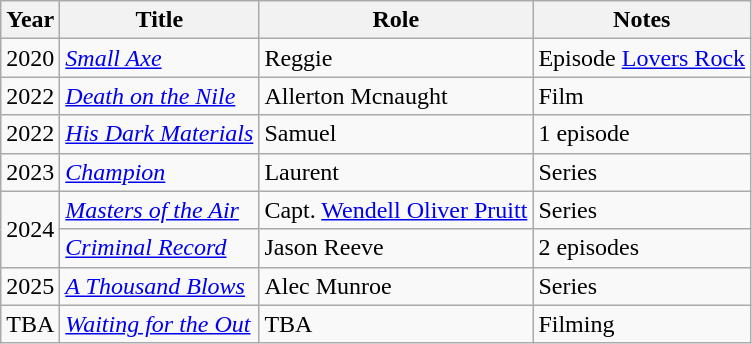<table class="wikitable sortable">
<tr>
<th>Year</th>
<th>Title</th>
<th>Role</th>
<th class="unsortable">Notes</th>
</tr>
<tr>
<td>2020</td>
<td><em><a href='#'>Small Axe</a></em></td>
<td>Reggie</td>
<td>Episode <a href='#'>Lovers Rock</a></td>
</tr>
<tr>
<td>2022</td>
<td><em><a href='#'>Death on the Nile</a></em></td>
<td>Allerton Mcnaught</td>
<td>Film</td>
</tr>
<tr>
<td>2022</td>
<td><em><a href='#'>His Dark Materials</a></em></td>
<td>Samuel</td>
<td>1 episode</td>
</tr>
<tr>
<td>2023</td>
<td><em><a href='#'>Champion</a></em></td>
<td>Laurent</td>
<td>Series</td>
</tr>
<tr>
<td rowspan="2">2024</td>
<td><em><a href='#'>Masters of the Air</a></em></td>
<td>Capt. <a href='#'>Wendell Oliver Pruitt</a></td>
<td>Series</td>
</tr>
<tr>
<td><em><a href='#'>Criminal Record</a></em></td>
<td>Jason Reeve</td>
<td>2 episodes</td>
</tr>
<tr>
<td>2025</td>
<td><em><a href='#'>A Thousand Blows</a></em></td>
<td>Alec Munroe</td>
<td>Series</td>
</tr>
<tr>
<td>TBA</td>
<td><em><a href='#'>Waiting for the Out</a></em></td>
<td>TBA</td>
<td>Filming</td>
</tr>
</table>
